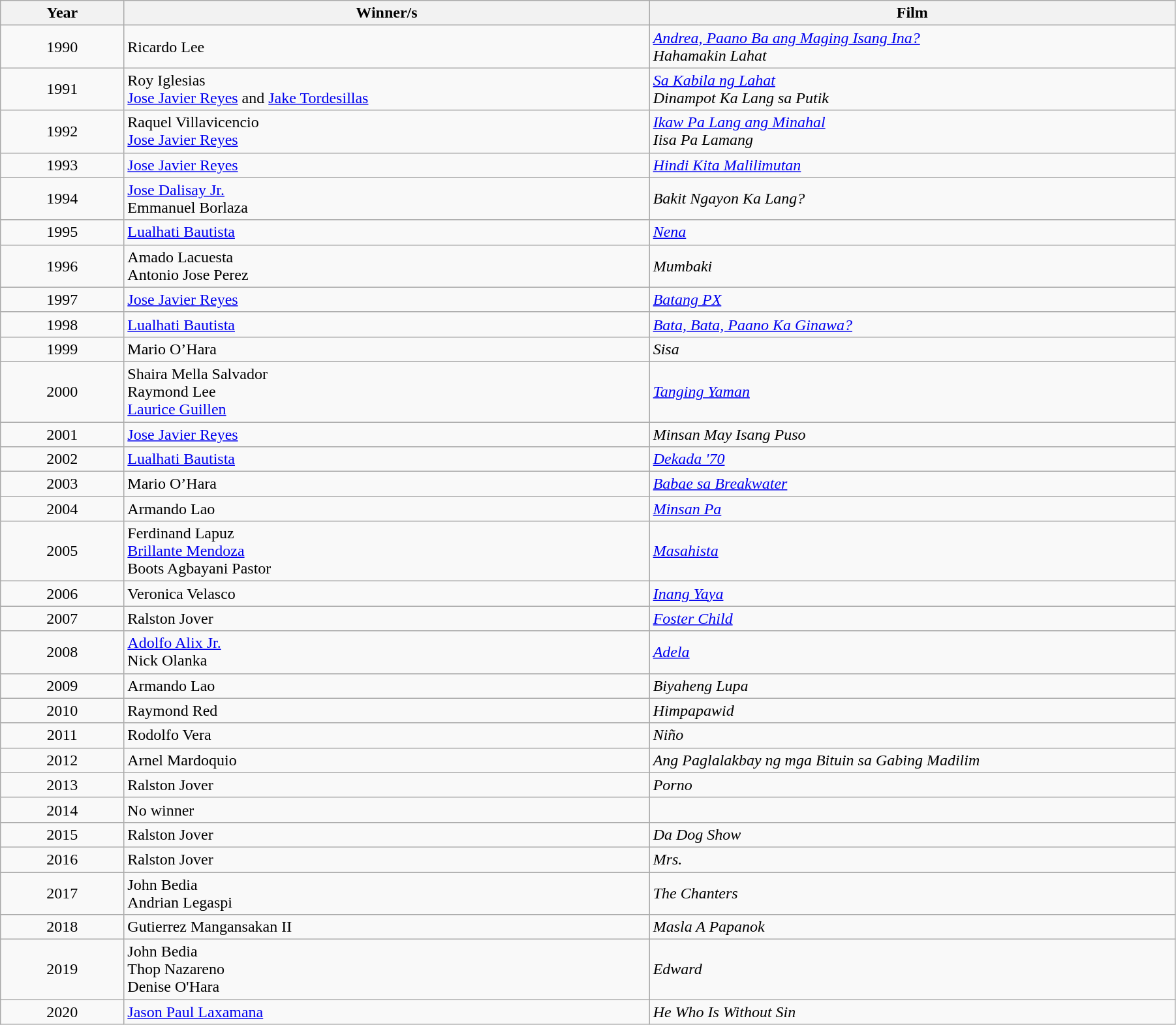<table class="wikitable" style="width:95%;" cellpadding="5">
<tr>
<th style="width:100px;"><strong>Year</strong></th>
<th style="width:450px;"><strong>Winner/s</strong></th>
<th style="width:450px;"><strong>Film</strong></th>
</tr>
<tr>
<td style="text-align:center;">1990</td>
<td>Ricardo Lee</td>
<td><em><a href='#'>Andrea, Paano Ba ang Maging Isang Ina?</a></em><br><em>Hahamakin Lahat</em></td>
</tr>
<tr>
<td style="text-align:center;">1991</td>
<td>Roy Iglesias<br><a href='#'>Jose Javier Reyes</a> and <a href='#'>Jake Tordesillas</a></td>
<td><em><a href='#'>Sa Kabila ng Lahat</a></em><br><em>Dinampot Ka Lang sa Putik</em></td>
</tr>
<tr>
<td style="text-align:center;">1992</td>
<td>Raquel Villavicencio<br><a href='#'>Jose Javier Reyes</a></td>
<td><em><a href='#'>Ikaw Pa Lang ang Minahal</a></em><br><em>Iisa Pa Lamang</em></td>
</tr>
<tr>
<td style="text-align:center;">1993</td>
<td><a href='#'>Jose Javier Reyes</a></td>
<td><em><a href='#'>Hindi Kita Malilimutan</a></em></td>
</tr>
<tr>
<td style="text-align:center;">1994</td>
<td><a href='#'>Jose Dalisay Jr.</a><br>Emmanuel Borlaza</td>
<td><em>Bakit Ngayon Ka Lang?</em></td>
</tr>
<tr>
<td style="text-align:center;">1995</td>
<td><a href='#'>Lualhati Bautista</a></td>
<td><em><a href='#'>Nena</a></em></td>
</tr>
<tr>
<td style="text-align:center;">1996</td>
<td>Amado Lacuesta<br>Antonio Jose Perez</td>
<td><em>Mumbaki</em></td>
</tr>
<tr>
<td style="text-align:center;">1997</td>
<td><a href='#'>Jose Javier Reyes</a></td>
<td><em><a href='#'>Batang PX</a></em></td>
</tr>
<tr>
<td style="text-align:center;">1998</td>
<td><a href='#'>Lualhati Bautista</a></td>
<td><em><a href='#'>Bata, Bata, Paano Ka Ginawa?</a></em></td>
</tr>
<tr>
<td style="text-align:center;">1999</td>
<td>Mario O’Hara</td>
<td><em>Sisa</em></td>
</tr>
<tr>
<td style="text-align:center;">2000</td>
<td>Shaira Mella Salvador<br>Raymond Lee<br><a href='#'>Laurice Guillen</a></td>
<td><em><a href='#'>Tanging Yaman</a></em></td>
</tr>
<tr>
<td style="text-align:center;">2001</td>
<td><a href='#'>Jose Javier Reyes</a></td>
<td><em>Minsan May Isang Puso</em></td>
</tr>
<tr>
<td style="text-align:center;">2002</td>
<td><a href='#'>Lualhati Bautista</a></td>
<td><em><a href='#'>Dekada '70</a></em></td>
</tr>
<tr>
<td style="text-align:center;">2003</td>
<td>Mario O’Hara</td>
<td><em><a href='#'>Babae sa Breakwater</a></em></td>
</tr>
<tr>
<td style="text-align:center;">2004</td>
<td>Armando Lao</td>
<td><em><a href='#'>Minsan Pa</a></em></td>
</tr>
<tr>
<td style="text-align:center;">2005</td>
<td>Ferdinand Lapuz<br><a href='#'>Brillante Mendoza</a><br>Boots Agbayani Pastor</td>
<td><em><a href='#'>Masahista</a></em></td>
</tr>
<tr>
<td style="text-align:center;">2006</td>
<td>Veronica Velasco</td>
<td><em><a href='#'>Inang Yaya</a></em></td>
</tr>
<tr>
<td style="text-align:center;">2007</td>
<td>Ralston Jover</td>
<td><em><a href='#'>Foster Child</a></em></td>
</tr>
<tr>
<td style="text-align:center;">2008</td>
<td><a href='#'>Adolfo Alix Jr.</a><br>Nick Olanka</td>
<td><em><a href='#'>Adela</a></em></td>
</tr>
<tr>
<td style="text-align:center;">2009</td>
<td>Armando Lao</td>
<td><em>Biyaheng Lupa</em></td>
</tr>
<tr>
<td style="text-align:center;">2010</td>
<td>Raymond Red</td>
<td><em>Himpapawid</em></td>
</tr>
<tr>
<td style="text-align:center;">2011</td>
<td>Rodolfo Vera</td>
<td><em>Niño</em></td>
</tr>
<tr>
<td style="text-align:center;">2012</td>
<td>Arnel Mardoquio</td>
<td><em>Ang Paglalakbay ng mga Bituin sa Gabing Madilim</em></td>
</tr>
<tr>
<td style="text-align:center;">2013</td>
<td>Ralston Jover</td>
<td><em>Porno</em></td>
</tr>
<tr>
<td style="text-align:center;">2014</td>
<td>No winner</td>
<td></td>
</tr>
<tr>
<td style="text-align:center;">2015</td>
<td>Ralston Jover</td>
<td><em>Da Dog Show</em></td>
</tr>
<tr>
<td style="text-align:center;">2016</td>
<td>Ralston Jover</td>
<td><em>Mrs.</em></td>
</tr>
<tr>
<td style="text-align:center;">2017</td>
<td>John Bedia<br>Andrian Legaspi</td>
<td><em>The Chanters</em></td>
</tr>
<tr>
<td style="text-align:center;">2018</td>
<td>Gutierrez Mangansakan II</td>
<td><em>Masla A Papanok</em></td>
</tr>
<tr>
<td style="text-align:center;">2019</td>
<td>John Bedia<br>Thop Nazareno<br>Denise O'Hara</td>
<td><em>Edward</em></td>
</tr>
<tr>
<td style="text-align:center;">2020</td>
<td><a href='#'>Jason Paul Laxamana</a></td>
<td><em>He Who Is Without Sin</em></td>
</tr>
</table>
